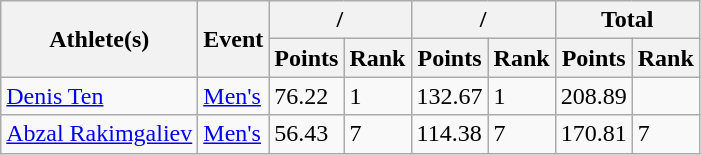<table class="wikitable">
<tr>
<th rowspan="2">Athlete(s)</th>
<th rowspan="2">Event</th>
<th colspan="2">/</th>
<th colspan="2">/</th>
<th colspan="2">Total</th>
</tr>
<tr>
<th>Points</th>
<th>Rank</th>
<th>Points</th>
<th>Rank</th>
<th>Points</th>
<th>Rank</th>
</tr>
<tr>
<td><a href='#'>Denis Ten</a></td>
<td><a href='#'>Men's</a></td>
<td>76.22</td>
<td>1</td>
<td>132.67</td>
<td>1</td>
<td>208.89</td>
<td></td>
</tr>
<tr>
<td><a href='#'>Abzal Rakimgaliev</a></td>
<td><a href='#'>Men's</a></td>
<td>56.43</td>
<td>7</td>
<td>114.38</td>
<td>7</td>
<td>170.81</td>
<td>7</td>
</tr>
</table>
